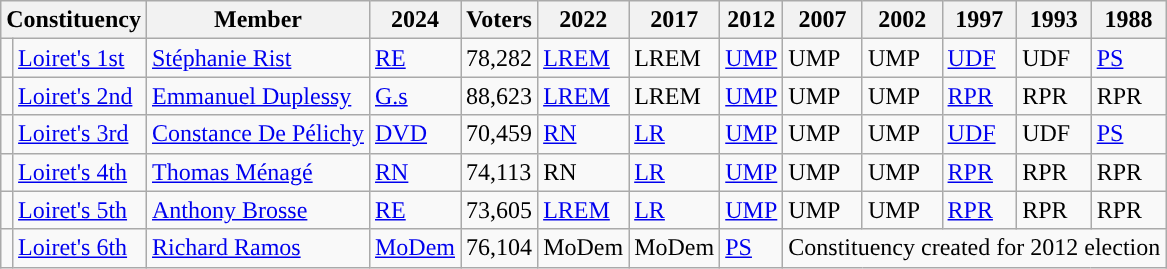<table class="wikitable sortable">
<tr>
<th colspan="2">Constituency</th>
<th>Member</th>
<th>2024</th>
<th>Voters</th>
<th>2022</th>
<th>2017</th>
<th>2012</th>
<th>2007</th>
<th>2002</th>
<th>1997</th>
<th>1993</th>
<th>1988</th>
</tr>
<tr>
<td style="background-color: "></td>
<td><a href='#'>Loiret's 1st</a></td>
<td><a href='#'>Stéphanie Rist</a></td>
<td><a href='#'>RE</a></td>
<td>78,282</td>
<td><a href='#'>LREM</a></td>
<td>LREM</td>
<td><a href='#'>UMP</a></td>
<td>UMP</td>
<td>UMP</td>
<td><a href='#'>UDF</a></td>
<td>UDF</td>
<td><a href='#'>PS</a></td>
</tr>
<tr>
<td style="background-color: "></td>
<td><a href='#'>Loiret's 2nd</a></td>
<td><a href='#'>Emmanuel Duplessy</a></td>
<td><a href='#'>G.s</a></td>
<td>88,623</td>
<td><a href='#'>LREM</a></td>
<td>LREM</td>
<td><a href='#'>UMP</a></td>
<td>UMP</td>
<td>UMP</td>
<td><a href='#'>RPR</a></td>
<td>RPR</td>
<td>RPR</td>
</tr>
<tr>
<td style="background-color: "></td>
<td><a href='#'>Loiret's 3rd</a></td>
<td><a href='#'>Constance De Pélichy</a></td>
<td><a href='#'>DVD</a></td>
<td>70,459</td>
<td><a href='#'>RN</a></td>
<td><a href='#'>LR</a></td>
<td><a href='#'>UMP</a></td>
<td>UMP</td>
<td>UMP</td>
<td><a href='#'>UDF</a></td>
<td>UDF</td>
<td><a href='#'>PS</a></td>
</tr>
<tr>
<td style="background-color: "></td>
<td><a href='#'>Loiret's 4th</a></td>
<td><a href='#'>Thomas Ménagé</a></td>
<td><a href='#'>RN</a></td>
<td>74,113</td>
<td>RN</td>
<td><a href='#'>LR</a></td>
<td><a href='#'>UMP</a></td>
<td>UMP</td>
<td>UMP</td>
<td><a href='#'>RPR</a></td>
<td>RPR</td>
<td>RPR</td>
</tr>
<tr>
<td style="background-color: "></td>
<td><a href='#'>Loiret's 5th</a></td>
<td><a href='#'>Anthony Brosse</a></td>
<td><a href='#'>RE</a></td>
<td>73,605</td>
<td><a href='#'>LREM</a></td>
<td><a href='#'>LR</a></td>
<td><a href='#'>UMP</a></td>
<td>UMP</td>
<td>UMP</td>
<td><a href='#'>RPR</a></td>
<td>RPR</td>
<td>RPR</td>
</tr>
<tr>
<td style="background-color: "></td>
<td><a href='#'>Loiret's 6th</a></td>
<td><a href='#'>Richard Ramos</a></td>
<td><a href='#'>MoDem</a></td>
<td>76,104</td>
<td>MoDem</td>
<td>MoDem</td>
<td><a href='#'>PS</a></td>
<td colspan="5">Constituency created for 2012 election</td>
</tr>
</table>
